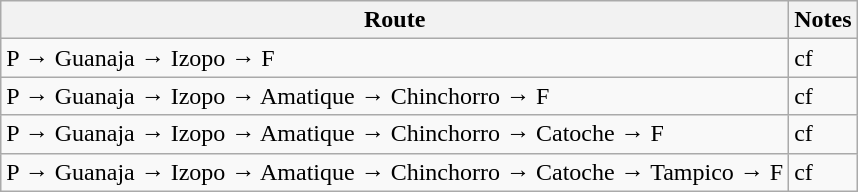<table class="wikitable sortable static-row-numbers">
<tr>
<th class="unsortable">Route</th>
<th class="unsortable">Notes</th>
</tr>
<tr>
<td>P → Guanaja → Izopo → F</td>
<td>cf</td>
</tr>
<tr>
<td>P → Guanaja → Izopo → Amatique → Chinchorro → F</td>
<td>cf</td>
</tr>
<tr>
<td>P → Guanaja → Izopo → Amatique → Chinchorro → Catoche → F</td>
<td>cf</td>
</tr>
<tr>
<td>P → Guanaja → Izopo → Amatique → Chinchorro → Catoche → Tampico → F</td>
<td>cf</td>
</tr>
</table>
